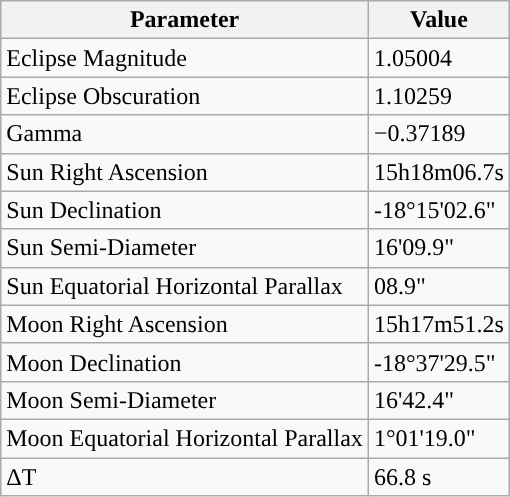<table class="wikitable">
<tr>
<th>Parameter</th>
<th>Value</th>
</tr>
<tr>
<td>Eclipse Magnitude</td>
<td>1.05004</td>
</tr>
<tr>
<td>Eclipse Obscuration</td>
<td>1.10259</td>
</tr>
<tr>
<td>Gamma</td>
<td>−0.37189</td>
</tr>
<tr>
<td>Sun Right Ascension</td>
<td>15h18m06.7s</td>
</tr>
<tr>
<td>Sun Declination</td>
<td>-18°15'02.6"</td>
</tr>
<tr>
<td>Sun Semi-Diameter</td>
<td>16'09.9"</td>
</tr>
<tr>
<td>Sun Equatorial Horizontal Parallax</td>
<td>08.9"</td>
</tr>
<tr>
<td>Moon Right Ascension</td>
<td>15h17m51.2s</td>
</tr>
<tr>
<td>Moon Declination</td>
<td>-18°37'29.5"</td>
</tr>
<tr>
<td>Moon Semi-Diameter</td>
<td>16'42.4"</td>
</tr>
<tr>
<td>Moon Equatorial Horizontal Parallax</td>
<td>1°01'19.0"</td>
</tr>
<tr>
<td>ΔT</td>
<td>66.8 s</td>
</tr>
</table>
